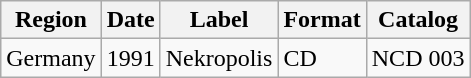<table class="wikitable">
<tr>
<th>Region</th>
<th>Date</th>
<th>Label</th>
<th>Format</th>
<th>Catalog</th>
</tr>
<tr>
<td>Germany</td>
<td>1991</td>
<td>Nekropolis</td>
<td>CD</td>
<td>NCD 003</td>
</tr>
</table>
